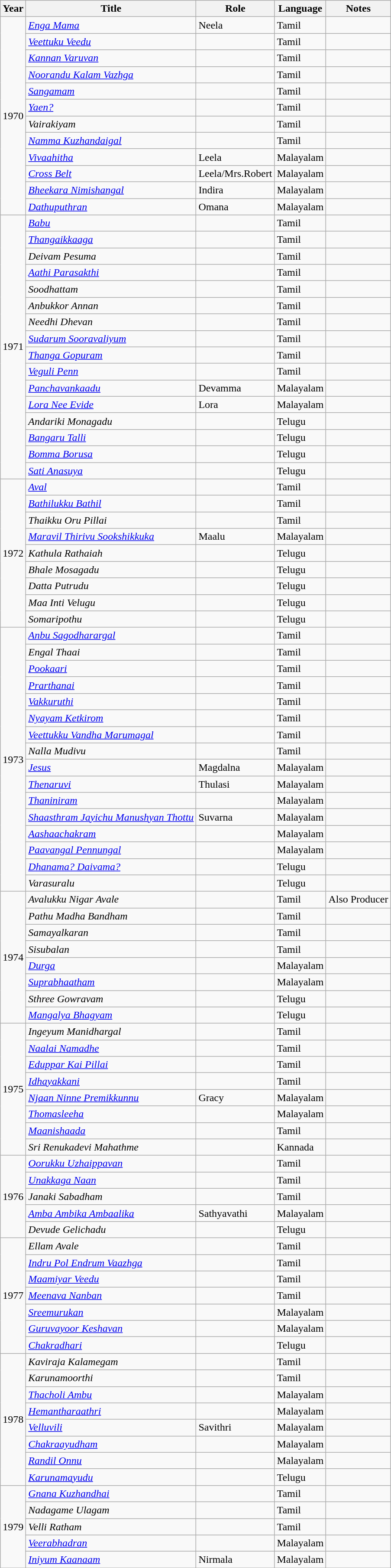<table class="wikitable sortable">
<tr>
<th>Year</th>
<th>Title</th>
<th>Role</th>
<th>Language</th>
<th>Notes</th>
</tr>
<tr>
<td rowspan="12">1970</td>
<td><em><a href='#'>Enga Mama</a></em></td>
<td>Neela</td>
<td>Tamil</td>
<td></td>
</tr>
<tr>
<td><em><a href='#'>Veettuku Veedu</a></em></td>
<td></td>
<td>Tamil</td>
<td></td>
</tr>
<tr>
<td><em><a href='#'>Kannan Varuvan</a></em></td>
<td></td>
<td>Tamil</td>
<td></td>
</tr>
<tr>
<td><em><a href='#'>Noorandu Kalam Vazhga</a></em></td>
<td></td>
<td>Tamil</td>
<td></td>
</tr>
<tr>
<td><em><a href='#'>Sangamam</a></em></td>
<td></td>
<td>Tamil</td>
<td></td>
</tr>
<tr>
<td><em><a href='#'>Yaen?</a></em></td>
<td></td>
<td>Tamil</td>
<td></td>
</tr>
<tr>
<td><em>Vairakiyam</em></td>
<td></td>
<td>Tamil</td>
<td></td>
</tr>
<tr>
<td><em><a href='#'>Namma Kuzhandaigal</a></em></td>
<td></td>
<td>Tamil</td>
<td></td>
</tr>
<tr>
<td><em><a href='#'>Vivaahitha</a></em></td>
<td>Leela</td>
<td>Malayalam</td>
<td></td>
</tr>
<tr>
<td><em><a href='#'>Cross Belt</a></em></td>
<td>Leela/Mrs.Robert</td>
<td>Malayalam</td>
<td></td>
</tr>
<tr>
<td><em><a href='#'>Bheekara Nimishangal</a></em></td>
<td>Indira</td>
<td>Malayalam</td>
<td></td>
</tr>
<tr>
<td><em><a href='#'>Dathuputhran </a></em></td>
<td>Omana</td>
<td>Malayalam</td>
<td></td>
</tr>
<tr>
<td rowspan="16">1971</td>
<td><em><a href='#'>Babu</a></em></td>
<td></td>
<td>Tamil</td>
<td></td>
</tr>
<tr>
<td><em><a href='#'>Thangaikkaaga</a></em></td>
<td></td>
<td>Tamil</td>
<td></td>
</tr>
<tr>
<td><em>Deivam Pesuma</em></td>
<td></td>
<td>Tamil</td>
<td></td>
</tr>
<tr>
<td><em><a href='#'>Aathi Parasakthi</a></em></td>
<td></td>
<td>Tamil</td>
<td></td>
</tr>
<tr>
<td><em>Soodhattam</em></td>
<td></td>
<td>Tamil</td>
<td></td>
</tr>
<tr>
<td><em>Anbukkor Annan</em></td>
<td></td>
<td>Tamil</td>
<td></td>
</tr>
<tr>
<td><em>Needhi Dhevan</em></td>
<td></td>
<td>Tamil</td>
<td></td>
</tr>
<tr>
<td><em><a href='#'>Sudarum Sooravaliyum</a></em></td>
<td></td>
<td>Tamil</td>
<td></td>
</tr>
<tr>
<td><em><a href='#'>Thanga Gopuram</a></em></td>
<td></td>
<td>Tamil</td>
<td></td>
</tr>
<tr>
<td><em><a href='#'>Veguli Penn</a></em></td>
<td></td>
<td>Tamil</td>
<td></td>
</tr>
<tr>
<td><em><a href='#'>Panchavankaadu</a></em></td>
<td>Devamma</td>
<td>Malayalam</td>
<td></td>
</tr>
<tr>
<td><em><a href='#'>Lora Nee Evide</a></em></td>
<td>Lora</td>
<td>Malayalam</td>
<td></td>
</tr>
<tr>
<td><em>Andariki Monagadu</em></td>
<td></td>
<td>Telugu</td>
<td></td>
</tr>
<tr>
<td><em><a href='#'>Bangaru Talli</a></em></td>
<td></td>
<td>Telugu</td>
<td></td>
</tr>
<tr>
<td><em><a href='#'>Bomma Borusa</a></em></td>
<td></td>
<td>Telugu</td>
<td></td>
</tr>
<tr>
<td><em><a href='#'>Sati Anasuya</a></em></td>
<td></td>
<td>Telugu</td>
<td></td>
</tr>
<tr>
<td rowspan="9">1972</td>
<td><em><a href='#'>Aval</a></em></td>
<td></td>
<td>Tamil</td>
<td></td>
</tr>
<tr>
<td><em><a href='#'>Bathilukku Bathil</a></em></td>
<td></td>
<td>Tamil</td>
<td></td>
</tr>
<tr>
<td><em>Thaikku Oru Pillai</em></td>
<td></td>
<td>Tamil</td>
<td></td>
</tr>
<tr>
<td><em><a href='#'>Maravil Thirivu Sookshikkuka</a></em></td>
<td>Maalu</td>
<td>Malayalam</td>
<td></td>
</tr>
<tr>
<td><em>Kathula Rathaiah</em></td>
<td></td>
<td>Telugu</td>
<td></td>
</tr>
<tr>
<td><em>Bhale Mosagadu</em></td>
<td></td>
<td>Telugu</td>
<td></td>
</tr>
<tr>
<td><em>Datta Putrudu</em></td>
<td></td>
<td>Telugu</td>
<td></td>
</tr>
<tr>
<td><em>Maa Inti Velugu</em></td>
<td></td>
<td>Telugu</td>
<td></td>
</tr>
<tr>
<td><em>Somaripothu</em></td>
<td></td>
<td>Telugu</td>
<td></td>
</tr>
<tr>
<td rowspan="16">1973</td>
<td><em><a href='#'>Anbu Sagodharargal</a></em></td>
<td></td>
<td>Tamil</td>
<td></td>
</tr>
<tr>
<td><em>Engal Thaai</em></td>
<td></td>
<td>Tamil</td>
<td></td>
</tr>
<tr>
<td><em><a href='#'>Pookaari</a></em></td>
<td></td>
<td>Tamil</td>
<td></td>
</tr>
<tr>
<td><em><a href='#'>Prarthanai</a></em></td>
<td></td>
<td>Tamil</td>
<td></td>
</tr>
<tr>
<td><em><a href='#'>Vakkuruthi</a></em></td>
<td></td>
<td>Tamil</td>
<td></td>
</tr>
<tr>
<td><em><a href='#'>Nyayam Ketkirom</a></em></td>
<td></td>
<td>Tamil</td>
<td></td>
</tr>
<tr>
<td><em><a href='#'>Veettukku Vandha Marumagal</a></em></td>
<td></td>
<td>Tamil</td>
<td></td>
</tr>
<tr>
<td><em>Nalla Mudivu</em></td>
<td></td>
<td>Tamil</td>
<td></td>
</tr>
<tr>
<td><em><a href='#'>Jesus</a></em></td>
<td>Magdalna</td>
<td>Malayalam</td>
<td></td>
</tr>
<tr>
<td><em><a href='#'>Thenaruvi</a></em></td>
<td>Thulasi</td>
<td>Malayalam</td>
<td></td>
</tr>
<tr>
<td><em><a href='#'>Thaniniram</a></em></td>
<td></td>
<td>Malayalam</td>
<td></td>
</tr>
<tr>
<td><em><a href='#'>Shaasthram Jayichu Manushyan Thottu</a></em></td>
<td>Suvarna</td>
<td>Malayalam</td>
<td></td>
</tr>
<tr>
<td><em><a href='#'>Aashaachakram</a></em></td>
<td></td>
<td>Malayalam</td>
<td></td>
</tr>
<tr>
<td><em><a href='#'>Paavangal Pennungal</a></em></td>
<td></td>
<td>Malayalam</td>
<td></td>
</tr>
<tr>
<td><em><a href='#'>Dhanama? Daivama?</a></em></td>
<td></td>
<td>Telugu</td>
<td></td>
</tr>
<tr>
<td><em>Varasuralu</em></td>
<td></td>
<td>Telugu</td>
<td></td>
</tr>
<tr>
<td rowspan="8">1974</td>
<td><em>Avalukku Nigar Avale</em></td>
<td></td>
<td>Tamil</td>
<td>Also Producer</td>
</tr>
<tr>
<td><em>Pathu Madha Bandham</em></td>
<td></td>
<td>Tamil</td>
<td></td>
</tr>
<tr>
<td><em>Samayalkaran</em></td>
<td></td>
<td>Tamil</td>
<td></td>
</tr>
<tr>
<td><em>Sisubalan</em></td>
<td></td>
<td>Tamil</td>
<td></td>
</tr>
<tr>
<td><em><a href='#'>Durga</a></em></td>
<td></td>
<td>Malayalam</td>
<td></td>
</tr>
<tr>
<td><em><a href='#'>Suprabhaatham</a></em></td>
<td></td>
<td>Malayalam</td>
<td></td>
</tr>
<tr>
<td><em>Sthree Gowravam</em></td>
<td></td>
<td>Telugu</td>
<td></td>
</tr>
<tr>
<td><em><a href='#'>Mangalya Bhagyam</a></em></td>
<td></td>
<td>Telugu</td>
<td></td>
</tr>
<tr>
<td rowspan="8">1975</td>
<td><em>Ingeyum Manidhargal</em></td>
<td></td>
<td>Tamil</td>
<td></td>
</tr>
<tr>
<td><em><a href='#'>Naalai Namadhe</a></em></td>
<td></td>
<td>Tamil</td>
<td></td>
</tr>
<tr>
<td><em><a href='#'>Eduppar Kai Pillai</a></em></td>
<td></td>
<td>Tamil</td>
<td></td>
</tr>
<tr>
<td><em><a href='#'>Idhayakkani</a></em></td>
<td></td>
<td>Tamil</td>
<td></td>
</tr>
<tr>
<td><em><a href='#'>Njaan Ninne Premikkunnu</a></em></td>
<td>Gracy</td>
<td>Malayalam</td>
<td></td>
</tr>
<tr>
<td><em><a href='#'>Thomasleeha</a></em></td>
<td></td>
<td>Malayalam</td>
<td></td>
</tr>
<tr>
<td><em><a href='#'>Maanishaada</a></em></td>
<td></td>
<td>Tamil</td>
<td></td>
</tr>
<tr>
<td><em>Sri Renukadevi Mahathme</em></td>
<td></td>
<td>Kannada</td>
<td></td>
</tr>
<tr>
<td rowspan="5">1976</td>
<td><em><a href='#'>Oorukku Uzhaippavan</a></em></td>
<td></td>
<td>Tamil</td>
<td></td>
</tr>
<tr>
<td><em><a href='#'>Unakkaga Naan</a></em></td>
<td></td>
<td>Tamil</td>
<td></td>
</tr>
<tr>
<td><em>Janaki Sabadham</em></td>
<td></td>
<td>Tamil</td>
<td></td>
</tr>
<tr>
<td><em><a href='#'>Amba Ambika Ambaalika</a></em></td>
<td>Sathyavathi</td>
<td>Malayalam</td>
<td></td>
</tr>
<tr>
<td><em>Devude Gelichadu</em></td>
<td></td>
<td>Telugu</td>
<td></td>
</tr>
<tr>
<td rowspan="7">1977</td>
<td><em>Ellam Avale</em></td>
<td></td>
<td>Tamil</td>
<td></td>
</tr>
<tr>
<td><em><a href='#'>Indru Pol Endrum Vaazhga</a></em></td>
<td></td>
<td>Tamil</td>
<td></td>
</tr>
<tr>
<td><em><a href='#'>Maamiyar Veedu</a></em></td>
<td></td>
<td>Tamil</td>
<td></td>
</tr>
<tr>
<td><em><a href='#'>Meenava Nanban</a></em></td>
<td></td>
<td>Tamil</td>
<td></td>
</tr>
<tr>
<td><em><a href='#'>Sreemurukan</a></em></td>
<td></td>
<td>Malayalam</td>
<td></td>
</tr>
<tr>
<td><em><a href='#'>Guruvayoor Keshavan</a></em></td>
<td></td>
<td>Malayalam</td>
<td></td>
</tr>
<tr>
<td><em><a href='#'>Chakradhari</a></em></td>
<td></td>
<td>Telugu</td>
<td></td>
</tr>
<tr>
<td rowspan="8">1978</td>
<td><em>Kaviraja Kalamegam</em></td>
<td></td>
<td>Tamil</td>
<td></td>
</tr>
<tr>
<td><em>Karunamoorthi</em></td>
<td></td>
<td>Tamil</td>
<td></td>
</tr>
<tr>
<td><em><a href='#'>Thacholi Ambu</a></em></td>
<td></td>
<td>Malayalam</td>
<td></td>
</tr>
<tr>
<td><em><a href='#'>Hemantharaathri</a></em></td>
<td></td>
<td>Malayalam</td>
<td></td>
</tr>
<tr>
<td><em><a href='#'>Velluvili</a></em></td>
<td>Savithri</td>
<td>Malayalam</td>
<td></td>
</tr>
<tr>
<td><em><a href='#'>Chakraayudham</a></em></td>
<td></td>
<td>Malayalam</td>
<td></td>
</tr>
<tr>
<td><em><a href='#'>Randil Onnu</a></em></td>
<td></td>
<td>Malayalam</td>
<td></td>
</tr>
<tr>
<td><em><a href='#'>Karunamayudu</a></em></td>
<td></td>
<td>Telugu</td>
<td></td>
</tr>
<tr>
<td rowspan="5">1979</td>
<td><em><a href='#'>Gnana Kuzhandhai</a></em></td>
<td></td>
<td>Tamil</td>
<td></td>
</tr>
<tr>
<td><em>Nadagame Ulagam</em></td>
<td></td>
<td>Tamil</td>
<td></td>
</tr>
<tr>
<td><em>Velli Ratham</em></td>
<td></td>
<td>Tamil</td>
<td></td>
</tr>
<tr>
<td><em><a href='#'>Veerabhadran</a></em></td>
<td></td>
<td>Malayalam</td>
<td></td>
</tr>
<tr>
<td><em><a href='#'>Iniyum Kaanaam</a></em></td>
<td>Nirmala</td>
<td>Malayalam</td>
<td></td>
</tr>
<tr>
</tr>
</table>
